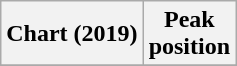<table class="wikitable plainrowheaders">
<tr>
<th scope="col">Chart (2019)</th>
<th scope="col">Peak<br>position</th>
</tr>
<tr>
</tr>
</table>
